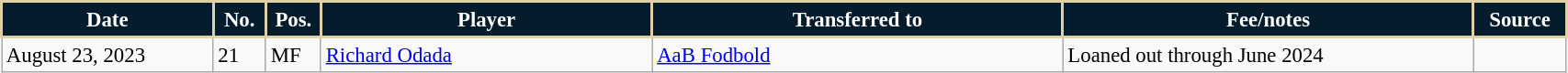<table class="wikitable sortable" style="width:90%; text-align:center; font-size:95%; text-align:left;">
<tr>
<th style="background:#041C2C; color:#FFFFFF; border:2px solid #DFD1A7; width:125px;">Date</th>
<th style="background:#041C2C; color:#FFFFFF; border:2px solid #DFD1A7; width:25px;">No.</th>
<th style="background:#041C2C; color:#FFFFFF; border:2px solid #DFD1A7; width:25px;">Pos.</th>
<th style="background:#041C2C; color:#FFFFFF; border:2px solid #DFD1A7; width:200px;">Player</th>
<th style="background:#041C2C; color:#FFFFFF; border:2px solid #DFD1A7; width:250px;">Transferred to</th>
<th style="background:#041C2C; color:#FFFFFF; border:2px solid #DFD1A7; width:250px;">Fee/notes</th>
<th style="background:#041C2C; color:#FFFFFF; border:2px solid #DFD1A7; width:50px;">Source</th>
</tr>
<tr>
<td>August 23, 2023</td>
<td>21</td>
<td>MF</td>
<td> <a href='#'>Richard Odada</a></td>
<td> <a href='#'>AaB Fodbold</a></td>
<td>Loaned out through June 2024</td>
<td></td>
</tr>
</table>
